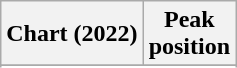<table class="wikitable sortable plainrowheaders" style="text-align:center">
<tr>
<th scope="col">Chart (2022)</th>
<th scope="col">Peak<br>position</th>
</tr>
<tr>
</tr>
<tr>
</tr>
</table>
